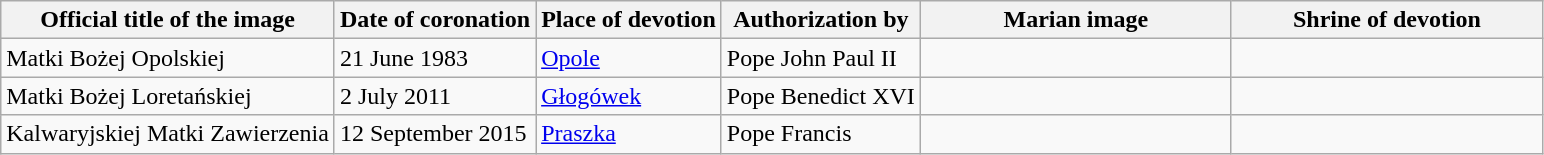<table class="wikitable sortable">
<tr>
<th>Official title of the image</th>
<th data-sort-type="date">Date of coronation</th>
<th>Place of devotion</th>
<th>Authorization by</th>
<th width=200px class=unsortable>Marian image</th>
<th width=200px class=unsortable>Shrine of devotion</th>
</tr>
<tr>
<td>Matki Bożej Opolskiej</td>
<td>21 June 1983</td>
<td><a href='#'>Opole</a></td>
<td>Pope John Paul II</td>
<td></td>
<td></td>
</tr>
<tr>
<td>Matki Bożej Loretańskiej</td>
<td>2 July 2011</td>
<td><a href='#'>Głogówek</a></td>
<td>Pope Benedict XVI</td>
<td></td>
<td></td>
</tr>
<tr>
<td>Kalwaryjskiej Matki Zawierzenia</td>
<td>12 September 2015</td>
<td><a href='#'>Praszka</a></td>
<td>Pope Francis</td>
<td></td>
<td></td>
</tr>
</table>
